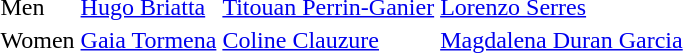<table>
<tr>
<td align="left">Men</td>
<td> <a href='#'>Hugo Briatta</a></td>
<td> <a href='#'>Titouan Perrin-Ganier</a></td>
<td> <a href='#'>Lorenzo Serres</a></td>
</tr>
<tr>
<td align="left">Women</td>
<td> <a href='#'>Gaia Tormena</a></td>
<td> <a href='#'>Coline Clauzure</a></td>
<td> <a href='#'>Magdalena Duran Garcia</a></td>
</tr>
</table>
